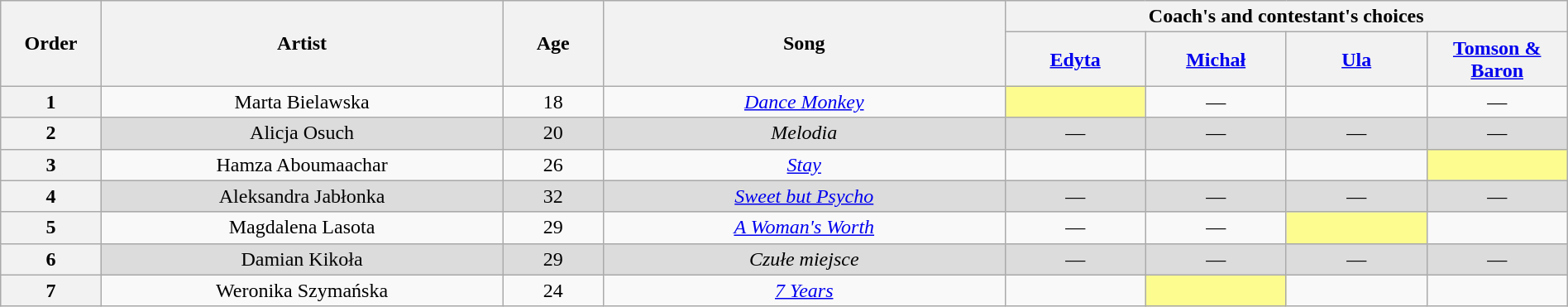<table class="wikitable" style="text-align:center; width:100%;">
<tr>
<th scope="col" rowspan="2" style="width:05%;">Order</th>
<th scope="col" rowspan="2" style="width:20%;">Artist</th>
<th scope="col" rowspan="2" style="width:05%;">Age</th>
<th scope="col" rowspan="2" style="width:20%;">Song</th>
<th scope="col" colspan="4" style="width:32%;">Coach's and contestant's choices</th>
</tr>
<tr>
<th style="width:07%;"><a href='#'>Edyta</a></th>
<th style="width:07%;"><a href='#'>Michał</a></th>
<th style="width:07%;"><a href='#'>Ula</a></th>
<th style="width:07%;"><a href='#'>Tomson & Baron</a></th>
</tr>
<tr>
<th>1</th>
<td>Marta Bielawska</td>
<td>18</td>
<td><em><a href='#'>Dance Monkey</a></em></td>
<td style="background:#fdfc8f;"><strong></strong></td>
<td>—</td>
<td><strong></strong></td>
<td>—</td>
</tr>
<tr>
<th>2</th>
<td style="background:#DCDCDC;">Alicja Osuch</td>
<td style="background:#DCDCDC;">20</td>
<td style="background:#DCDCDC;"><em>Melodia</em></td>
<td style="background:#DCDCDC;">—</td>
<td style="background:#DCDCDC;">—</td>
<td style="background:#DCDCDC;">—</td>
<td style="background:#DCDCDC;">—</td>
</tr>
<tr>
<th>3</th>
<td>Hamza Aboumaachar</td>
<td>26</td>
<td><em><a href='#'>Stay</a></em></td>
<td><strong></strong></td>
<td><strong></strong></td>
<td><strong></strong></td>
<td style="background:#fdfc8f;"><strong></strong></td>
</tr>
<tr>
<th>4</th>
<td style="background:#DCDCDC;">Aleksandra Jabłonka</td>
<td style="background:#DCDCDC;">32</td>
<td style="background:#DCDCDC;"><em><a href='#'>Sweet but Psycho</a></em></td>
<td style="background:#DCDCDC;">—</td>
<td style="background:#DCDCDC;">—</td>
<td style="background:#DCDCDC;">—</td>
<td style="background:#DCDCDC;">—</td>
</tr>
<tr>
<th>5</th>
<td>Magdalena Lasota</td>
<td>29</td>
<td><em><a href='#'>A Woman's Worth</a></em></td>
<td>—</td>
<td>—</td>
<td style="background:#fdfc8f;"><strong></strong></td>
<td><strong></strong></td>
</tr>
<tr>
<th>6</th>
<td style="background:#DCDCDC;">Damian Kikoła</td>
<td style="background:#DCDCDC;">29</td>
<td style="background:#DCDCDC;"><em>Czułe miejsce</em></td>
<td style="background:#DCDCDC;">—</td>
<td style="background:#DCDCDC;">—</td>
<td style="background:#DCDCDC;">—</td>
<td style="background:#DCDCDC;">—</td>
</tr>
<tr>
<th>7</th>
<td>Weronika Szymańska</td>
<td>24</td>
<td><em><a href='#'>7 Years</a></em></td>
<td><strong></strong></td>
<td style="background:#fdfc8f;"><strong></strong></td>
<td><strong></strong></td>
<td><strong></strong></td>
</tr>
</table>
